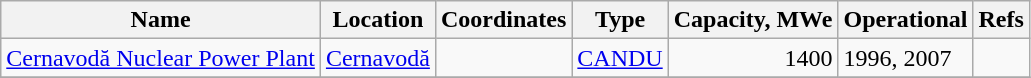<table class="wikitable">
<tr>
<th>Name</th>
<th>Location</th>
<th>Coordinates</th>
<th>Type</th>
<th>Capacity, MWe</th>
<th>Operational</th>
<th>Refs</th>
</tr>
<tr>
<td><a href='#'>Cernavodă Nuclear Power Plant</a></td>
<td><a href='#'>Cernavodă</a></td>
<td></td>
<td><a href='#'>CANDU</a></td>
<td align="right">1400</td>
<td>1996, 2007</td>
<td></td>
</tr>
<tr>
</tr>
</table>
